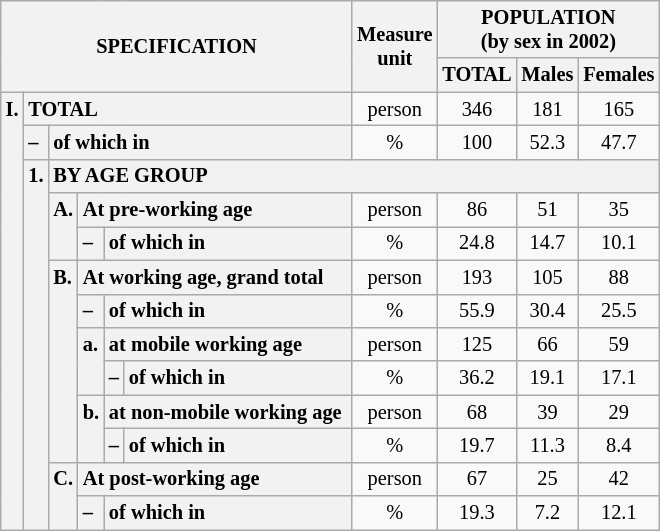<table class="wikitable" style="font-size:85%; text-align:center">
<tr>
<th rowspan="2" colspan="6">SPECIFICATION</th>
<th rowspan="2">Measure<br> unit</th>
<th colspan="3" rowspan="1">POPULATION<br> (by sex in 2002)</th>
</tr>
<tr>
<th>TOTAL</th>
<th>Males</th>
<th>Females</th>
</tr>
<tr>
<th style="text-align:left" valign="top" rowspan="13">I.</th>
<th style="text-align:left" colspan="5">TOTAL</th>
<td>person</td>
<td>346</td>
<td>181</td>
<td>165</td>
</tr>
<tr>
<th style="text-align:left" valign="top">–</th>
<th style="text-align:left" colspan="4">of which in</th>
<td>%</td>
<td>100</td>
<td>52.3</td>
<td>47.7</td>
</tr>
<tr>
<th style="text-align:left" valign="top" rowspan="11">1.</th>
<th style="text-align:left" colspan="19">BY AGE GROUP</th>
</tr>
<tr>
<th style="text-align:left" valign="top" rowspan="2">A.</th>
<th style="text-align:left" colspan="3">At pre-working age</th>
<td>person</td>
<td>86</td>
<td>51</td>
<td>35</td>
</tr>
<tr>
<th style="text-align:left" valign="top">–</th>
<th style="text-align:left" valign="top" colspan="2">of which in</th>
<td>%</td>
<td>24.8</td>
<td>14.7</td>
<td>10.1</td>
</tr>
<tr>
<th style="text-align:left" valign="top" rowspan="6">B.</th>
<th style="text-align:left" colspan="3">At working age, grand total</th>
<td>person</td>
<td>193</td>
<td>105</td>
<td>88</td>
</tr>
<tr>
<th style="text-align:left" valign="top">–</th>
<th style="text-align:left" valign="top" colspan="2">of which in</th>
<td>%</td>
<td>55.9</td>
<td>30.4</td>
<td>25.5</td>
</tr>
<tr>
<th style="text-align:left" valign="top" rowspan="2">a.</th>
<th style="text-align:left" colspan="2">at mobile working age</th>
<td>person</td>
<td>125</td>
<td>66</td>
<td>59</td>
</tr>
<tr>
<th style="text-align:left" valign="top">–</th>
<th style="text-align:left" valign="top" colspan="1">of which in                        </th>
<td>%</td>
<td>36.2</td>
<td>19.1</td>
<td>17.1</td>
</tr>
<tr>
<th style="text-align:left" valign="top" rowspan="2">b.</th>
<th style="text-align:left" colspan="2">at non-mobile working age</th>
<td>person</td>
<td>68</td>
<td>39</td>
<td>29</td>
</tr>
<tr>
<th style="text-align:left" valign="top">–</th>
<th style="text-align:left" valign="top" colspan="1">of which in                        </th>
<td>%</td>
<td>19.7</td>
<td>11.3</td>
<td>8.4</td>
</tr>
<tr>
<th style="text-align:left" valign="top" rowspan="2">C.</th>
<th style="text-align:left" colspan="3">At post-working age</th>
<td>person</td>
<td>67</td>
<td>25</td>
<td>42</td>
</tr>
<tr>
<th style="text-align:left" valign="top">–</th>
<th style="text-align:left" valign="top" colspan="2">of which in</th>
<td>%</td>
<td>19.3</td>
<td>7.2</td>
<td>12.1</td>
</tr>
</table>
